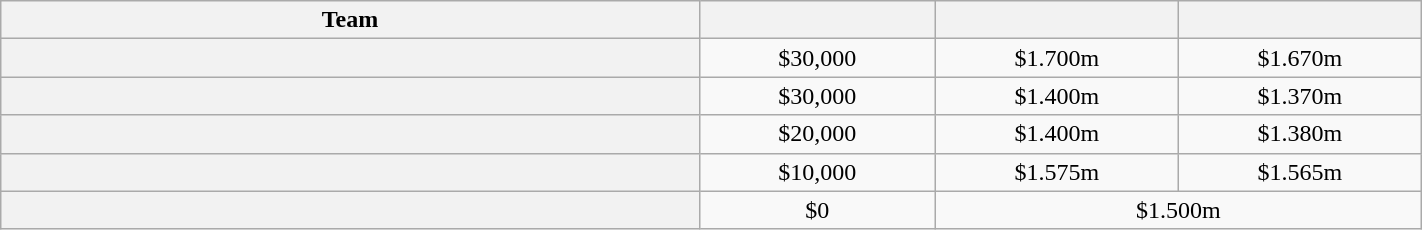<table class="wikitable plainrowheaders" style="text-align:center; width:75%;" |>
<tr>
<th>Team</th>
<th scope="col" style="width:05%;"></th>
<th scope="col" style="width:05%;"></th>
<th scope="col" style="width:05%;"></th>
</tr>
<tr>
<th scope="col" style="width:16%;"></th>
<td>$30,000</td>
<td>$1.700m</td>
<td>$1.670m</td>
</tr>
<tr>
<th scope="col" style="width:16%;"></th>
<td>$30,000</td>
<td>$1.400m</td>
<td>$1.370m</td>
</tr>
<tr>
<th scope="col" style="width:15%;"></th>
<td>$20,000</td>
<td>$1.400m</td>
<td>$1.380m</td>
</tr>
<tr>
<th scope="col" style="width:16%;"></th>
<td>$10,000</td>
<td>$1.575m</td>
<td>$1.565m</td>
</tr>
<tr>
<th scope="col" style="width:15%;"></th>
<td>$0</td>
<td colspan="2">$1.500m</td>
</tr>
</table>
